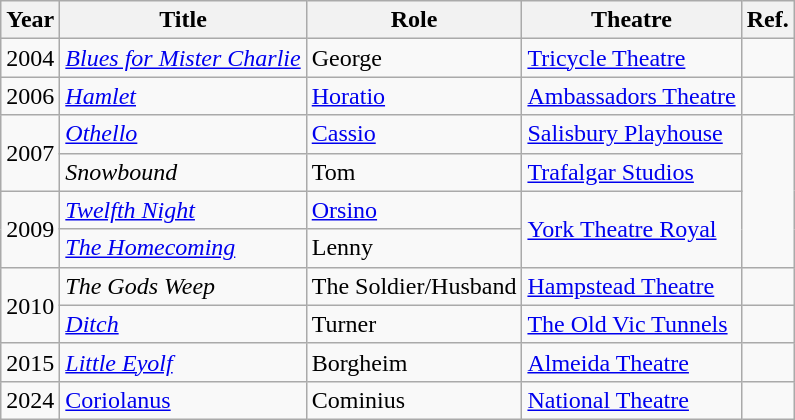<table class="wikitable">
<tr>
<th>Year</th>
<th>Title</th>
<th>Role</th>
<th>Theatre</th>
<th>Ref.</th>
</tr>
<tr>
<td>2004</td>
<td><em><a href='#'>Blues for Mister Charlie</a></em></td>
<td>George</td>
<td><a href='#'>Tricycle Theatre</a></td>
<td></td>
</tr>
<tr>
<td>2006</td>
<td><em><a href='#'>Hamlet</a></em></td>
<td><a href='#'>Horatio</a></td>
<td><a href='#'>Ambassadors Theatre</a></td>
<td></td>
</tr>
<tr>
<td rowspan="2">2007</td>
<td><em><a href='#'>Othello</a></em></td>
<td><a href='#'>Cassio</a></td>
<td><a href='#'>Salisbury Playhouse</a></td>
<td rowspan="4"></td>
</tr>
<tr>
<td><em>Snowbound</em></td>
<td>Tom</td>
<td><a href='#'>Trafalgar Studios</a></td>
</tr>
<tr>
<td rowspan="2">2009</td>
<td><em><a href='#'>Twelfth Night</a></em></td>
<td><a href='#'>Orsino</a></td>
<td rowspan="2"><a href='#'>York Theatre Royal</a></td>
</tr>
<tr>
<td><em><a href='#'>The Homecoming</a></em></td>
<td>Lenny</td>
</tr>
<tr>
<td rowspan="2">2010</td>
<td><em>The Gods Weep</em></td>
<td>The Soldier/Husband</td>
<td><a href='#'>Hampstead Theatre</a></td>
<td></td>
</tr>
<tr>
<td><em><a href='#'>Ditch</a></em></td>
<td>Turner</td>
<td><a href='#'>The Old Vic Tunnels</a></td>
<td></td>
</tr>
<tr>
<td>2015</td>
<td><em><a href='#'>Little Eyolf</a></em></td>
<td>Borgheim</td>
<td><a href='#'>Almeida Theatre</a></td>
<td></td>
</tr>
<tr>
<td>2024</td>
<td><a href='#'>Coriolanus</a></td>
<td>Cominius</td>
<td><a href='#'>National Theatre</a></td>
<td></td>
</tr>
</table>
